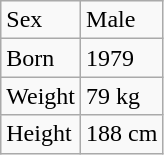<table class="wikitable">
<tr>
<td>Sex</td>
<td>Male</td>
</tr>
<tr>
<td>Born</td>
<td>1979</td>
</tr>
<tr>
<td>Weight</td>
<td>79 kg</td>
</tr>
<tr>
<td>Height</td>
<td>188 cm</td>
</tr>
</table>
